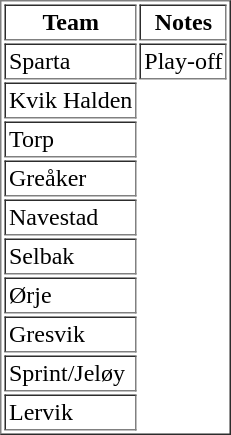<table border="1" cellpadding="2">
<tr>
<th>Team</th>
<th>Notes</th>
</tr>
<tr>
<td>Sparta</td>
<td>Play-off</td>
</tr>
<tr>
<td>Kvik Halden</td>
</tr>
<tr>
<td>Torp</td>
</tr>
<tr>
<td>Greåker</td>
</tr>
<tr>
<td>Navestad</td>
</tr>
<tr>
<td>Selbak</td>
</tr>
<tr>
<td>Ørje</td>
</tr>
<tr>
<td>Gresvik</td>
</tr>
<tr>
<td>Sprint/Jeløy</td>
</tr>
<tr>
<td>Lervik</td>
</tr>
</table>
